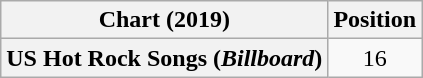<table class="wikitable plainrowheaders" style="text-align:center">
<tr>
<th scope="col">Chart (2019)</th>
<th scope="col">Position</th>
</tr>
<tr>
<th scope="row">US Hot Rock Songs (<em>Billboard</em>)</th>
<td>16</td>
</tr>
</table>
